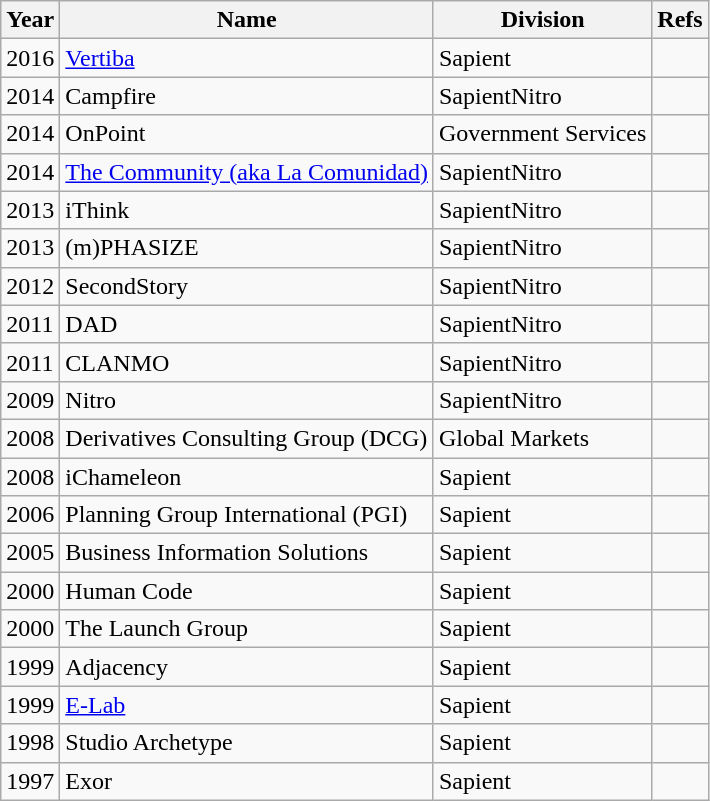<table class="wikitable plainrowheaders sortable">
<tr>
<th scope="col">Year</th>
<th scope="col">Name</th>
<th scope="col">Division</th>
<th scope="col" class="unsortable">Refs</th>
</tr>
<tr>
<td>2016</td>
<td><a href='#'>Vertiba</a></td>
<td>Sapient</td>
<td></td>
</tr>
<tr>
<td>2014</td>
<td>Campfire</td>
<td>SapientNitro</td>
<td></td>
</tr>
<tr>
<td>2014</td>
<td>OnPoint</td>
<td>Government Services</td>
<td></td>
</tr>
<tr>
<td>2014</td>
<td><a href='#'>The Community (aka La Comunidad)</a></td>
<td>SapientNitro</td>
<td></td>
</tr>
<tr>
<td>2013</td>
<td>iThink</td>
<td>SapientNitro</td>
<td></td>
</tr>
<tr>
<td>2013</td>
<td>(m)PHASIZE</td>
<td>SapientNitro</td>
<td></td>
</tr>
<tr>
<td>2012</td>
<td>SecondStory</td>
<td>SapientNitro</td>
<td></td>
</tr>
<tr>
<td>2011</td>
<td>DAD</td>
<td>SapientNitro</td>
<td></td>
</tr>
<tr>
<td>2011</td>
<td>CLANMO</td>
<td>SapientNitro</td>
<td></td>
</tr>
<tr>
<td>2009</td>
<td>Nitro</td>
<td>SapientNitro</td>
<td></td>
</tr>
<tr>
<td>2008</td>
<td>Derivatives Consulting Group (DCG)</td>
<td>Global Markets</td>
<td></td>
</tr>
<tr>
<td>2008</td>
<td>iChameleon</td>
<td>Sapient</td>
<td></td>
</tr>
<tr>
<td>2006</td>
<td>Planning Group International (PGI)</td>
<td>Sapient</td>
<td></td>
</tr>
<tr>
<td>2005</td>
<td>Business Information Solutions</td>
<td>Sapient</td>
<td></td>
</tr>
<tr>
<td>2000</td>
<td>Human Code</td>
<td>Sapient</td>
<td></td>
</tr>
<tr>
<td>2000</td>
<td>The Launch Group</td>
<td>Sapient</td>
<td></td>
</tr>
<tr>
<td>1999</td>
<td>Adjacency</td>
<td>Sapient</td>
<td></td>
</tr>
<tr>
<td>1999</td>
<td><a href='#'>E-Lab</a></td>
<td>Sapient</td>
<td></td>
</tr>
<tr>
<td>1998</td>
<td>Studio Archetype</td>
<td>Sapient</td>
<td></td>
</tr>
<tr>
<td>1997</td>
<td>Exor</td>
<td>Sapient</td>
<td></td>
</tr>
</table>
